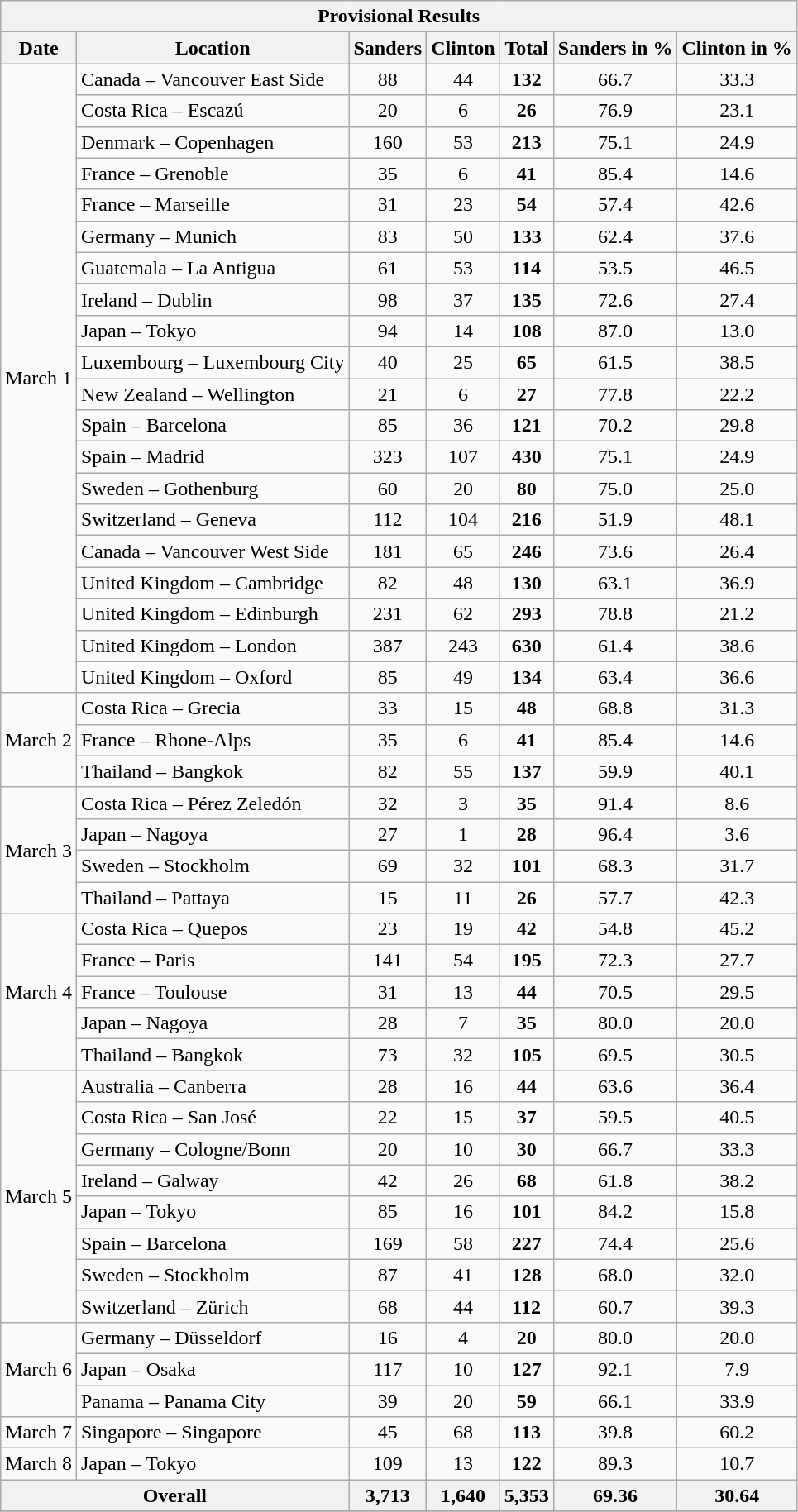<table class="wikitable sortable collapsible collapsed" style="text-align:center">
<tr>
<th style="text-align: center;" colspan="8">Provisional Results</th>
</tr>
<tr>
<th>Date</th>
<th>Location</th>
<th>Sanders</th>
<th>Clinton</th>
<th>Total</th>
<th>Sanders in %</th>
<th>Clinton in %</th>
</tr>
<tr>
<td rowspan="20" style="text-align: center;">March 1</td>
<td style="text-align: left;">Canada – Vancouver East Side</td>
<td>88</td>
<td style="text-align: center;">44</td>
<td style="text-align: center; font-weight: bold;">132</td>
<td>66.7</td>
<td>33.3</td>
</tr>
<tr>
<td style="text-align: left;">Costa Rica – Escazú </td>
<td>20</td>
<td style="text-align: center;">6</td>
<td style="text-align: center; font-weight: bold;">26</td>
<td>76.9</td>
<td>23.1</td>
</tr>
<tr>
<td style="text-align: left;">Denmark – Copenhagen</td>
<td>160</td>
<td style="text-align: center;">53</td>
<td style="text-align: center; font-weight: bold;">213</td>
<td>75.1</td>
<td>24.9</td>
</tr>
<tr>
<td style="text-align: left;">France – Grenoble</td>
<td>35</td>
<td style="text-align: center;">6</td>
<td style="text-align: center; font-weight: bold;">41</td>
<td>85.4</td>
<td>14.6</td>
</tr>
<tr>
<td style="text-align: left;">France – Marseille</td>
<td>31</td>
<td style="text-align: center;">23</td>
<td style="text-align: center; font-weight: bold;">54</td>
<td>57.4</td>
<td>42.6</td>
</tr>
<tr>
<td style="text-align: left;">Germany – Munich</td>
<td>83</td>
<td style="text-align: center;">50</td>
<td style="text-align: center; font-weight: bold;">133</td>
<td>62.4</td>
<td>37.6</td>
</tr>
<tr>
<td style="text-align: left;">Guatemala – La Antigua</td>
<td>61</td>
<td style="text-align: center;">53</td>
<td style="text-align: center; font-weight: bold;">114</td>
<td>53.5</td>
<td>46.5</td>
</tr>
<tr>
<td style="text-align: left;">Ireland – Dublin</td>
<td>98</td>
<td style="text-align: center;">37</td>
<td style="text-align: center; font-weight: bold;">135</td>
<td>72.6</td>
<td>27.4</td>
</tr>
<tr>
<td style="text-align: left;">Japan – Tokyo</td>
<td>94</td>
<td style="text-align: center;">14</td>
<td style="text-align: center; font-weight: bold;">108</td>
<td>87.0</td>
<td>13.0</td>
</tr>
<tr>
<td style="text-align: left;">Luxembourg – Luxembourg City</td>
<td>40</td>
<td style="text-align: center;">25</td>
<td style="text-align: center; font-weight: bold;">65</td>
<td>61.5</td>
<td>38.5</td>
</tr>
<tr>
<td style="text-align: left;">New Zealand – Wellington</td>
<td>21</td>
<td style="text-align: center;">6</td>
<td style="text-align: center; font-weight: bold;">27</td>
<td>77.8</td>
<td>22.2</td>
</tr>
<tr>
<td style="text-align: left;">Spain – Barcelona</td>
<td>85</td>
<td style="text-align: center;">36</td>
<td style="text-align: center; font-weight: bold;">121</td>
<td>70.2</td>
<td>29.8</td>
</tr>
<tr>
<td style="text-align: left;">Spain – Madrid</td>
<td>323</td>
<td style="text-align: center;">107</td>
<td style="text-align: center; font-weight: bold;">430</td>
<td>75.1</td>
<td>24.9</td>
</tr>
<tr>
<td style="text-align: left;">Sweden – Gothenburg</td>
<td>60</td>
<td style="text-align: center;">20</td>
<td style="text-align: center; font-weight: bold;">80</td>
<td>75.0</td>
<td>25.0</td>
</tr>
<tr>
<td style="text-align: left;">Switzerland – Geneva</td>
<td>112</td>
<td style="text-align: center;">104</td>
<td style="text-align: center; font-weight: bold;">216</td>
<td>51.9</td>
<td>48.1</td>
</tr>
<tr>
<td style="text-align: left;">Canada – Vancouver West Side</td>
<td>181</td>
<td style="text-align: center;">65</td>
<td style="text-align: center; font-weight: bold;">246</td>
<td>73.6</td>
<td>26.4</td>
</tr>
<tr>
<td style="text-align: left;">United Kingdom – Cambridge</td>
<td>82</td>
<td style="text-align: center;">48</td>
<td style="text-align: center; font-weight: bold;">130</td>
<td>63.1</td>
<td>36.9</td>
</tr>
<tr>
<td style="text-align: left;">United Kingdom – Edinburgh</td>
<td>231</td>
<td style="text-align: center;">62</td>
<td style="text-align: center; font-weight: bold;">293</td>
<td>78.8</td>
<td>21.2</td>
</tr>
<tr>
<td style="text-align: left;">United Kingdom – London</td>
<td>387</td>
<td style="text-align: center;">243</td>
<td style="text-align: center; font-weight: bold;">630</td>
<td>61.4</td>
<td>38.6</td>
</tr>
<tr>
<td style="text-align: left;">United Kingdom – Oxford</td>
<td>85</td>
<td style="text-align: center;">49</td>
<td style="text-align: center; font-weight: bold;">134</td>
<td>63.4</td>
<td>36.6</td>
</tr>
<tr>
<td rowspan="3" style="text-align: center;">March 2</td>
<td style="text-align: left;">Costa Rica – Grecia</td>
<td>33</td>
<td style="text-align: center;">15</td>
<td style="text-align: center; font-weight: bold;">48</td>
<td>68.8</td>
<td>31.3</td>
</tr>
<tr>
<td style="text-align: left;">France – Rhone-Alps</td>
<td>35</td>
<td style="text-align: center;">6</td>
<td style="text-align: center; font-weight: bold;">41</td>
<td>85.4</td>
<td>14.6</td>
</tr>
<tr>
<td style="text-align: left;">Thailand – Bangkok</td>
<td>82</td>
<td style="text-align: center;">55</td>
<td style="text-align: center; font-weight: bold;">137</td>
<td>59.9</td>
<td>40.1</td>
</tr>
<tr>
<td rowspan="4" style="text-align: center;">March 3</td>
<td style="text-align: left;">Costa Rica – Pérez Zeledón</td>
<td>32</td>
<td style="text-align: center;">3</td>
<td style="text-align: center; font-weight: bold;">35</td>
<td>91.4</td>
<td>8.6</td>
</tr>
<tr>
<td style="text-align: left;">Japan – Nagoya</td>
<td>27</td>
<td style="text-align: center;">1</td>
<td style="text-align: center; font-weight: bold;">28</td>
<td>96.4</td>
<td>3.6</td>
</tr>
<tr>
<td style="text-align: left;">Sweden – Stockholm</td>
<td>69</td>
<td style="text-align: center;">32</td>
<td style="text-align: center; font-weight: bold;">101</td>
<td>68.3</td>
<td>31.7</td>
</tr>
<tr>
<td style="text-align: left;">Thailand – Pattaya</td>
<td>15</td>
<td style="text-align: center;">11</td>
<td style="text-align: center; font-weight: bold;">26</td>
<td>57.7</td>
<td>42.3</td>
</tr>
<tr>
<td rowspan="5" style="text-align: center;">March 4</td>
<td style="text-align: left;">Costa Rica – Quepos</td>
<td>23</td>
<td style="text-align: center;">19</td>
<td style="text-align: center; font-weight: bold;">42</td>
<td>54.8</td>
<td>45.2</td>
</tr>
<tr>
<td style="text-align: left;">France – Paris</td>
<td>141</td>
<td style="text-align: center;">54</td>
<td style="text-align: center; font-weight: bold;">195</td>
<td>72.3</td>
<td>27.7</td>
</tr>
<tr>
<td style="text-align: left;">France – Toulouse</td>
<td>31</td>
<td style="text-align: center;">13</td>
<td style="text-align: center; font-weight: bold;">44</td>
<td>70.5</td>
<td>29.5</td>
</tr>
<tr>
<td style="text-align: left;">Japan – Nagoya</td>
<td>28</td>
<td style="text-align: center;">7</td>
<td style="text-align: center; font-weight: bold;">35</td>
<td>80.0</td>
<td>20.0</td>
</tr>
<tr>
<td style="text-align: left;">Thailand – Bangkok</td>
<td>73</td>
<td style="text-align: center;">32</td>
<td style="text-align: center; font-weight: bold;">105</td>
<td>69.5</td>
<td>30.5</td>
</tr>
<tr>
<td rowspan="8" style="text-align: center;">March 5</td>
<td style="text-align: left;">Australia – Canberra</td>
<td>28</td>
<td style="text-align: center;">16</td>
<td style="text-align: center; font-weight: bold;">44</td>
<td>63.6</td>
<td>36.4</td>
</tr>
<tr>
<td style="text-align: left;">Costa Rica – San José</td>
<td>22</td>
<td style="text-align: center;">15</td>
<td style="text-align: center; font-weight: bold;">37</td>
<td>59.5</td>
<td>40.5</td>
</tr>
<tr>
<td style="text-align: left;">Germany – Cologne/Bonn</td>
<td>20</td>
<td style="text-align: center;">10</td>
<td style="text-align: center; font-weight: bold;">30</td>
<td>66.7</td>
<td>33.3</td>
</tr>
<tr>
<td style="text-align: left;">Ireland – Galway</td>
<td>42</td>
<td style="text-align: center;">26</td>
<td style="text-align: center; font-weight: bold;">68</td>
<td>61.8</td>
<td>38.2</td>
</tr>
<tr>
<td style="text-align: left;">Japan – Tokyo</td>
<td>85</td>
<td style="text-align: center;">16</td>
<td style="text-align: center; font-weight: bold;">101</td>
<td>84.2</td>
<td>15.8</td>
</tr>
<tr>
<td style="text-align: left;">Spain – Barcelona</td>
<td>169</td>
<td style="text-align: center;">58</td>
<td style="text-align: center; font-weight: bold;">227</td>
<td>74.4</td>
<td>25.6</td>
</tr>
<tr>
<td style="text-align: left;">Sweden – Stockholm</td>
<td>87</td>
<td style="text-align: center;">41</td>
<td style="text-align: center; font-weight: bold;">128</td>
<td>68.0</td>
<td>32.0</td>
</tr>
<tr>
<td style="text-align: left;">Switzerland – Zürich</td>
<td>68</td>
<td style="text-align: center">44</td>
<td style="text-align: center; font-weight: bold;">112</td>
<td>60.7</td>
<td>39.3</td>
</tr>
<tr>
<td rowspan="3">March 6</td>
<td style="text-align: left;">Germany – Düsseldorf</td>
<td>16</td>
<td style="text-align: center;">4</td>
<td style="text-align: center; font-weight: bold;">20</td>
<td>80.0</td>
<td>20.0</td>
</tr>
<tr>
<td style="text-align: left;">Japan – Osaka</td>
<td>117</td>
<td style="text-align: center;">10</td>
<td style="text-align: center; font-weight: bold;">127</td>
<td>92.1</td>
<td>7.9</td>
</tr>
<tr>
<td style="text-align: left;">Panama – Panama City</td>
<td>39</td>
<td style="text-align: center;">20</td>
<td style="text-align: center; font-weight: bold;">59</td>
<td>66.1</td>
<td>33.9</td>
</tr>
<tr>
<td>March 7</td>
<td style="text-align: left;">Singapore – Singapore</td>
<td style="text-align: center;">45</td>
<td>68</td>
<td style="text-align: center; font-weight: bold;">113</td>
<td>39.8</td>
<td>60.2</td>
</tr>
<tr>
<td>March 8</td>
<td style="text-align: left;">Japan – Tokyo</td>
<td>109</td>
<td style="text-align: center;">13</td>
<td style="text-align: center; font-weight: bold;">122</td>
<td>89.3</td>
<td>10.7</td>
</tr>
<tr class="sortbottom">
<th colspan="2" style="text-align: center; font-weight: bold;">Overall</th>
<th style="text-align: center; font-weight: bold;">3,713</th>
<th style="text-align: center; font-weight: bold;">1,640</th>
<th style="text-align: center; font-weight: bold;">5,353</th>
<th>69.36</th>
<th>30.64</th>
</tr>
<tr>
</tr>
</table>
